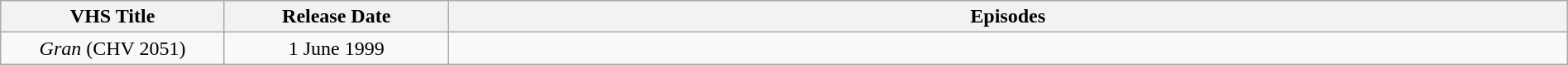<table class="wikitable" style="text-align:center; width:100%;">
<tr>
<th style="width:08%;">VHS Title</th>
<th style="width:08%;">Release Date</th>
<th style="width:40%;">Episodes</th>
</tr>
<tr>
<td><em>Gran</em> (CHV 2051)</td>
<td align="center">1 June 1999</td>
<td align="center"></td>
</tr>
</table>
